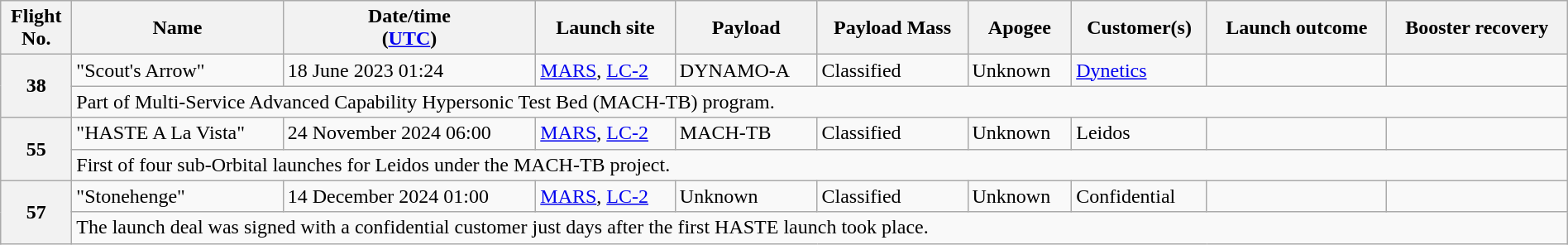<table class="wikitable" style="width: 100%">
<tr>
<th>Flight<br>No.</th>
<th>Name</th>
<th>Date/time<br>(<a href='#'>UTC</a>)</th>
<th>Launch site</th>
<th>Payload</th>
<th>Payload Mass</th>
<th>Apogee</th>
<th>Customer(s)</th>
<th>Launch outcome</th>
<th>Booster recovery</th>
</tr>
<tr>
<th rowspan=2>38</th>
<td>"Scout's Arrow"</td>
<td>18 June 2023 01:24</td>
<td><a href='#'>MARS</a>, <a href='#'>LC-2</a></td>
<td>DYNAMO-A</td>
<td>Classified</td>
<td>Unknown</td>
<td><a href='#'>Dynetics</a></td>
<td></td>
<td></td>
</tr>
<tr>
<td colspan=9>Part of Multi-Service Advanced Capability Hypersonic Test Bed (MACH-TB) program.</td>
</tr>
<tr>
<th rowspan=2>55</th>
<td>"HASTE A La Vista"</td>
<td>24 November 2024 06:00</td>
<td><a href='#'>MARS</a>, <a href='#'>LC-2</a></td>
<td>MACH-TB</td>
<td>Classified</td>
<td>Unknown</td>
<td>Leidos</td>
<td></td>
<td></td>
</tr>
<tr>
<td colspan=9>First of four sub-Orbital launches for Leidos under the MACH-TB project.</td>
</tr>
<tr>
<th rowspan=2>57</th>
<td>"Stonehenge"</td>
<td>14 December 2024 01:00</td>
<td><a href='#'>MARS</a>, <a href='#'>LC-2</a></td>
<td>Unknown</td>
<td>Classified</td>
<td>Unknown</td>
<td>Confidential</td>
<td></td>
<td></td>
</tr>
<tr>
<td colspan=9>The launch deal was signed with a confidential customer just days after the first HASTE launch took place.</td>
</tr>
</table>
